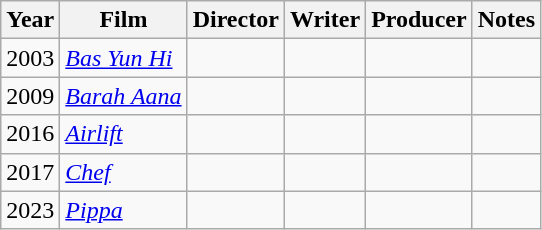<table class="wikitable sortable">
<tr>
<th>Year</th>
<th>Film</th>
<th>Director</th>
<th>Writer</th>
<th>Producer</th>
<th class="unsortable">Notes</th>
</tr>
<tr>
<td style="text-align:center;">2003</td>
<td><em><a href='#'>Bas Yun Hi</a></em></td>
<td></td>
<td></td>
<td></td>
<td></td>
</tr>
<tr>
<td style="text-align:center;">2009</td>
<td><em><a href='#'>Barah Aana</a></em></td>
<td></td>
<td></td>
<td></td>
<td></td>
</tr>
<tr>
<td style="text-align:center;">2016</td>
<td><em><a href='#'>Airlift</a></em></td>
<td></td>
<td></td>
<td></td>
<td></td>
</tr>
<tr>
<td style="text-align:center;">2017</td>
<td><em><a href='#'>Chef</a></em></td>
<td></td>
<td></td>
<td></td>
<td></td>
</tr>
<tr>
<td style="text-align:center;">2023</td>
<td><em><a href='#'>Pippa</a></em></td>
<td></td>
<td></td>
<td></td>
</tr>
</table>
